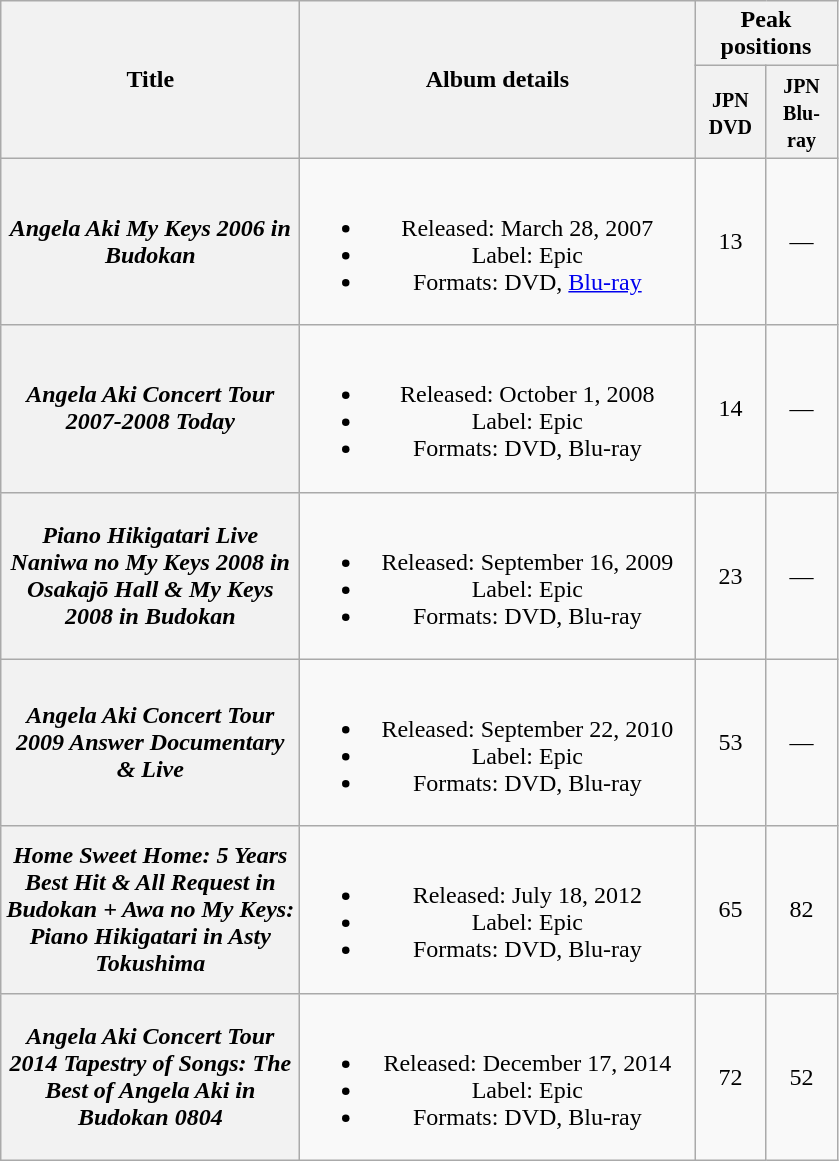<table class="wikitable plainrowheaders" style="text-align:center;" border="1">
<tr>
<th style="width:12em;" rowspan="2">Title</th>
<th style="width:16em;" rowspan="2">Album details</th>
<th colspan="2">Peak positions</th>
</tr>
<tr>
<th style="width:2.5em;"><small>JPN DVD</small><br></th>
<th style="width:2.5em;"><small>JPN Blu-ray</small><br></th>
</tr>
<tr>
<th scope="row"><em>Angela Aki My Keys 2006 in Budokan</em></th>
<td><br><ul><li>Released: March 28, 2007 </li><li>Label: Epic</li><li>Formats: DVD, <a href='#'>Blu-ray</a></li></ul></td>
<td>13</td>
<td>—</td>
</tr>
<tr>
<th scope="row"><em>Angela Aki Concert Tour 2007-2008 Today</em></th>
<td><br><ul><li>Released: October 1, 2008 </li><li>Label: Epic</li><li>Formats: DVD, Blu-ray</li></ul></td>
<td>14</td>
<td>—</td>
</tr>
<tr>
<th scope="row"><em>Piano Hikigatari Live Naniwa no My Keys 2008 in Osakajō Hall & My Keys 2008 in Budokan</em></th>
<td><br><ul><li>Released: September 16, 2009 </li><li>Label: Epic</li><li>Formats: DVD, Blu-ray</li></ul></td>
<td>23</td>
<td>—</td>
</tr>
<tr>
<th scope="row"><em>Angela Aki Concert Tour 2009 Answer Documentary & Live</em></th>
<td><br><ul><li>Released: September 22, 2010 </li><li>Label: Epic</li><li>Formats: DVD, Blu-ray</li></ul></td>
<td>53</td>
<td>—</td>
</tr>
<tr>
<th scope="row"><em>Home Sweet Home: 5 Years Best Hit & All Request in Budokan + Awa no My Keys: Piano Hikigatari in Asty Tokushima</em></th>
<td><br><ul><li>Released: July 18, 2012 </li><li>Label: Epic</li><li>Formats: DVD, Blu-ray</li></ul></td>
<td>65</td>
<td>82</td>
</tr>
<tr>
<th scope="row"><em>Angela Aki Concert Tour 2014 Tapestry of Songs: The Best of Angela Aki in Budokan 0804</em></th>
<td><br><ul><li>Released: December 17, 2014 </li><li>Label: Epic</li><li>Formats: DVD, Blu-ray</li></ul></td>
<td>72</td>
<td>52</td>
</tr>
</table>
